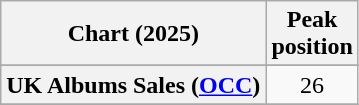<table class="wikitable sortable plainrowheaders" style="text-align:center">
<tr>
<th scope="col">Chart (2025)</th>
<th scope="col">Peak<br>position</th>
</tr>
<tr>
</tr>
<tr>
<th scope="row">UK Albums Sales (<a href='#'>OCC</a>)</th>
<td>26</td>
</tr>
<tr>
</tr>
</table>
